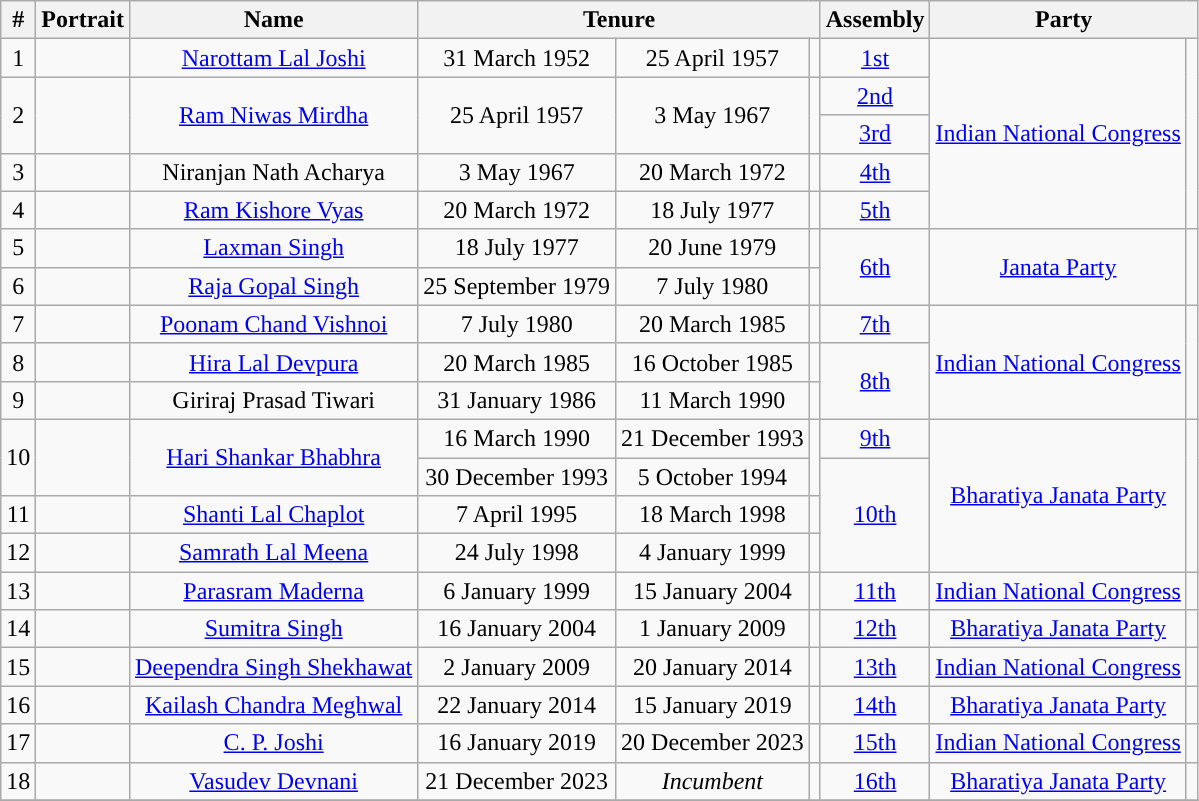<table class="wikitable sortable" style="text-align:center;">
<tr>
<th>#</th>
<th>Portrait</th>
<th>Name</th>
<th colspan="3">Tenure</th>
<th>Assembly</th>
<th colspan="2">Party</th>
</tr>
<tr>
<td>1</td>
<td></td>
<td><a href='#'>Narottam Lal Joshi</a></td>
<td>31 March 1952</td>
<td>25 April 1957</td>
<td></td>
<td><a href='#'>1st</a></td>
<td rowspan="5"><a href='#'>Indian National Congress</a></td>
<td rowspan="5" style="background-color: "></td>
</tr>
<tr>
<td rowspan="2">2</td>
<td rowspan="2"></td>
<td rowspan="2"><a href='#'>Ram Niwas Mirdha</a></td>
<td rowspan="2">25 April 1957</td>
<td rowspan="2">3 May 1967</td>
<td rowspan="2"></td>
<td><a href='#'>2nd</a></td>
</tr>
<tr>
<td><a href='#'>3rd</a></td>
</tr>
<tr>
<td>3</td>
<td></td>
<td>Niranjan Nath Acharya</td>
<td>3 May 1967</td>
<td>20 March 1972</td>
<td></td>
<td><a href='#'>4th</a></td>
</tr>
<tr>
<td>4</td>
<td></td>
<td><a href='#'>Ram Kishore Vyas</a></td>
<td>20 March 1972</td>
<td>18 July 1977</td>
<td></td>
<td><a href='#'>5th</a></td>
</tr>
<tr>
<td>5</td>
<td></td>
<td><a href='#'>Laxman Singh</a></td>
<td>18 July 1977</td>
<td>20 June 1979</td>
<td></td>
<td rowspan="2"><a href='#'>6th</a></td>
<td rowspan="2"><a href='#'>Janata Party</a></td>
<td rowspan="2" style="background-color: "></td>
</tr>
<tr>
<td>6</td>
<td></td>
<td><a href='#'>Raja Gopal Singh</a></td>
<td>25 September 1979</td>
<td>7 July 1980</td>
<td></td>
</tr>
<tr>
<td>7</td>
<td></td>
<td><a href='#'>Poonam Chand Vishnoi</a></td>
<td>7 July 1980</td>
<td>20 March 1985</td>
<td></td>
<td><a href='#'>7th</a></td>
<td rowspan="3"><a href='#'>Indian National Congress</a></td>
<td rowspan="3" style="background-color: "></td>
</tr>
<tr>
<td>8</td>
<td></td>
<td><a href='#'>Hira Lal Devpura</a></td>
<td>20 March 1985</td>
<td>16 October 1985</td>
<td></td>
<td rowspan="2"><a href='#'>8th</a></td>
</tr>
<tr>
<td>9</td>
<td></td>
<td>Giriraj Prasad Tiwari</td>
<td>31 January 1986</td>
<td>11 March 1990</td>
<td></td>
</tr>
<tr>
<td rowspan="2">10</td>
<td rowspan="2"></td>
<td rowspan="2"><a href='#'>Hari Shankar Bhabhra</a></td>
<td>16 March 1990</td>
<td>21 December 1993</td>
<td rowspan="2"></td>
<td><a href='#'>9th</a></td>
<td rowspan="4"><a href='#'>Bharatiya Janata Party</a></td>
<td rowspan="4" style="background-color: "></td>
</tr>
<tr>
<td>30 December 1993</td>
<td>5 October 1994</td>
<td rowspan="3"><a href='#'>10th</a></td>
</tr>
<tr>
<td>11</td>
<td></td>
<td><a href='#'>Shanti Lal Chaplot</a></td>
<td>7 April 1995</td>
<td>18 March 1998</td>
<td></td>
</tr>
<tr>
<td>12</td>
<td></td>
<td><a href='#'>Samrath Lal Meena</a></td>
<td>24 July 1998</td>
<td>4 January 1999</td>
<td></td>
</tr>
<tr>
<td>13</td>
<td></td>
<td><a href='#'>Parasram Maderna</a></td>
<td>6 January 1999</td>
<td>15 January 2004</td>
<td></td>
<td><a href='#'>11th</a></td>
<td><a href='#'>Indian National Congress</a></td>
<td style="background-color: "></td>
</tr>
<tr>
<td>14</td>
<td></td>
<td><a href='#'>Sumitra Singh</a></td>
<td>16 January 2004</td>
<td>1 January 2009</td>
<td></td>
<td><a href='#'>12th</a></td>
<td><a href='#'>Bharatiya Janata Party</a></td>
<td style="background-color: "></td>
</tr>
<tr>
<td>15</td>
<td></td>
<td><a href='#'>Deependra Singh Shekhawat</a></td>
<td>2 January 2009</td>
<td>20 January 2014</td>
<td></td>
<td><a href='#'>13th</a></td>
<td><a href='#'>Indian National Congress</a></td>
<td style="background-color: "></td>
</tr>
<tr>
<td>16</td>
<td></td>
<td><a href='#'>Kailash Chandra Meghwal</a></td>
<td>22 January 2014</td>
<td>15 January 2019</td>
<td></td>
<td><a href='#'>14th</a></td>
<td><a href='#'>Bharatiya Janata Party</a></td>
<td style="background-color: "></td>
</tr>
<tr>
<td>17</td>
<td></td>
<td><a href='#'>C. P. Joshi</a></td>
<td>16 January 2019</td>
<td>20 December 2023</td>
<td></td>
<td><a href='#'>15th</a></td>
<td><a href='#'>Indian National Congress</a></td>
<td style="background-color: "></td>
</tr>
<tr>
<td>18</td>
<td></td>
<td><a href='#'>Vasudev Devnani</a></td>
<td>21 December 2023</td>
<td><em>Incumbent</em></td>
<td></td>
<td><a href='#'>16th</a></td>
<td><a href='#'>Bharatiya Janata Party</a></td>
<td style="background-color: "></td>
</tr>
<tr>
</tr>
</table>
